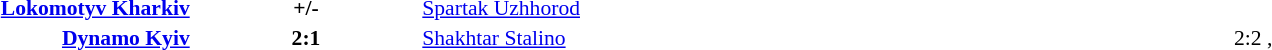<table width=100% cellspacing=1>
<tr>
<th width=20%></th>
<th width=12%></th>
<th width=20%></th>
<th></th>
</tr>
<tr style=font-size:90%>
<td align=right><strong><a href='#'>Lokomotyv Kharkiv</a></strong></td>
<td align=center><strong>+/-</strong></td>
<td><a href='#'>Spartak Uzhhorod</a></td>
<td align=center></td>
</tr>
<tr style=font-size:90%>
<td align=right><strong><a href='#'>Dynamo Kyiv</a></strong></td>
<td align=center><strong>2:1</strong></td>
<td><a href='#'>Shakhtar Stalino</a></td>
<td align=center>2:2 , </td>
</tr>
</table>
